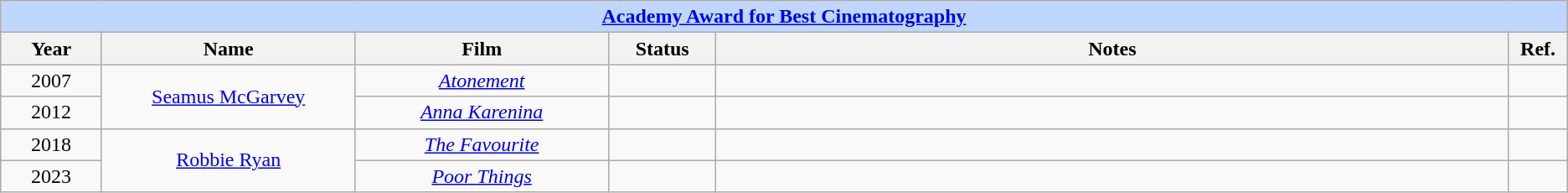<table class="wikitable" style="text-align: center">
<tr ---- bgcolor="#bfd7ff">
<td colspan=6 align=center><strong><a href='#'>Academy Award for Best Cinematography</a></strong></td>
</tr>
<tr ---- bgcolor="#ebf5ff">
<th width="75">Year</th>
<th width="200">Name</th>
<th width="200">Film</th>
<th width="80">Status</th>
<th width="650">Notes</th>
<th width="40">Ref.</th>
</tr>
<tr>
<td>2007</td>
<td rowspan=2><a href='#'>Seamus McGarvey</a></td>
<td><em><a href='#'>Atonement</a></em></td>
<td></td>
<td></td>
<td></td>
</tr>
<tr>
<td>2012</td>
<td><em><a href='#'>Anna Karenina</a></em></td>
<td></td>
<td></td>
<td></td>
</tr>
<tr>
<td>2018</td>
<td rowspan="2"><a href='#'>Robbie Ryan</a></td>
<td><em><a href='#'>The Favourite</a></em></td>
<td></td>
<td></td>
<td></td>
</tr>
<tr>
<td>2023</td>
<td><em><a href='#'>Poor Things</a></em></td>
<td></td>
<td></td>
<td></td>
</tr>
</table>
